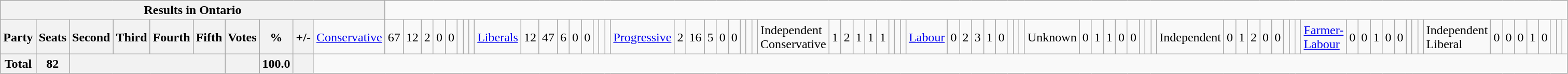<table class="wikitable">
<tr>
<th colspan=11>Results in Ontario</th>
</tr>
<tr>
<th colspan=2>Party</th>
<th>Seats</th>
<th>Second</th>
<th>Third</th>
<th>Fourth</th>
<th>Fifth</th>
<th>Votes</th>
<th>%</th>
<th>+/-<br></th>
<td><a href='#'>Conservative</a></td>
<td align="right">67</td>
<td align="right">12</td>
<td align="right">2</td>
<td align="right">0</td>
<td align="right">0</td>
<td align="right"></td>
<td align="right"></td>
<td align="right"><br></td>
<td><a href='#'>Liberals</a></td>
<td align="right">12</td>
<td align="right">47</td>
<td align="right">6</td>
<td align="right">0</td>
<td align="right">0</td>
<td align="right"></td>
<td align="right"></td>
<td align="right"><br></td>
<td><a href='#'>Progressive</a></td>
<td align="right">2</td>
<td align="right">16</td>
<td align="right">5</td>
<td align="right">0</td>
<td align="right">0</td>
<td align="right"></td>
<td align="right"></td>
<td align="right"><br></td>
<td>Independent Conservative</td>
<td align="right">1</td>
<td align="right">2</td>
<td align="right">1</td>
<td align="right">1</td>
<td align="right">1</td>
<td align="right"></td>
<td align="right"></td>
<td align="right"><br></td>
<td><a href='#'>Labour</a></td>
<td align="right">0</td>
<td align="right">2</td>
<td align="right">3</td>
<td align="right">1</td>
<td align="right">0</td>
<td align="right"></td>
<td align="right"></td>
<td align="right"><br></td>
<td>Unknown</td>
<td align="right">0</td>
<td align="right">1</td>
<td align="right">1</td>
<td align="right">0</td>
<td align="right">0</td>
<td align="right"></td>
<td align="right"></td>
<td align="right"><br></td>
<td>Independent</td>
<td align="right">0</td>
<td align="right">1</td>
<td align="right">2</td>
<td align="right">0</td>
<td align="right">0</td>
<td align="right"></td>
<td align="right"></td>
<td align="right"><br></td>
<td><a href='#'>Farmer-Labour</a></td>
<td align="right">0</td>
<td align="right">0</td>
<td align="right">1</td>
<td align="right">0</td>
<td align="right">0</td>
<td align="right"></td>
<td align="right"></td>
<td align="right"><br></td>
<td>Independent Liberal</td>
<td align="right">0</td>
<td align="right">0</td>
<td align="right">0</td>
<td align="right">1</td>
<td align="right">0</td>
<td align="right"></td>
<td align="right"></td>
<td align="right"></td>
</tr>
<tr>
<th colspan="2">Total</th>
<th>82</th>
<th colspan="4"></th>
<th></th>
<th>100.0</th>
<th></th>
</tr>
</table>
